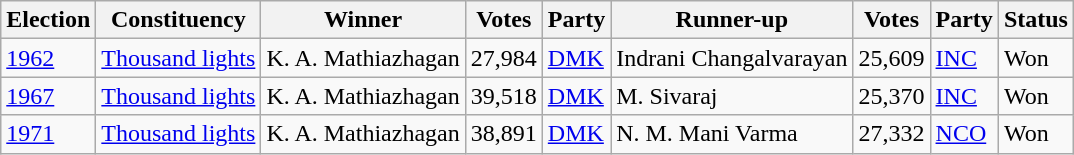<table class="wikitable">
<tr>
<th>Election</th>
<th>Constituency</th>
<th>Winner</th>
<th>Votes</th>
<th>Party</th>
<th>Runner-up</th>
<th>Votes</th>
<th>Party</th>
<th>Status</th>
</tr>
<tr ->
<td><a href='#'>1962</a></td>
<td><a href='#'>Thousand lights</a></td>
<td>K. A. Mathiazhagan</td>
<td>27,984</td>
<td><a href='#'>DMK</a></td>
<td>Indrani Changalvarayan</td>
<td>25,609</td>
<td><a href='#'>INC</a></td>
<td>Won</td>
</tr>
<tr ->
<td><a href='#'>1967</a></td>
<td><a href='#'>Thousand lights</a></td>
<td>K. A. Mathiazhagan</td>
<td>39,518</td>
<td><a href='#'>DMK</a></td>
<td>M. Sivaraj</td>
<td>25,370</td>
<td><a href='#'>INC</a></td>
<td>Won</td>
</tr>
<tr ->
<td><a href='#'>1971</a></td>
<td><a href='#'>Thousand lights</a></td>
<td>K. A. Mathiazhagan</td>
<td>38,891</td>
<td><a href='#'>DMK</a></td>
<td>N. M. Mani Varma</td>
<td>27,332</td>
<td><a href='#'>NCO</a></td>
<td>Won</td>
</tr>
</table>
